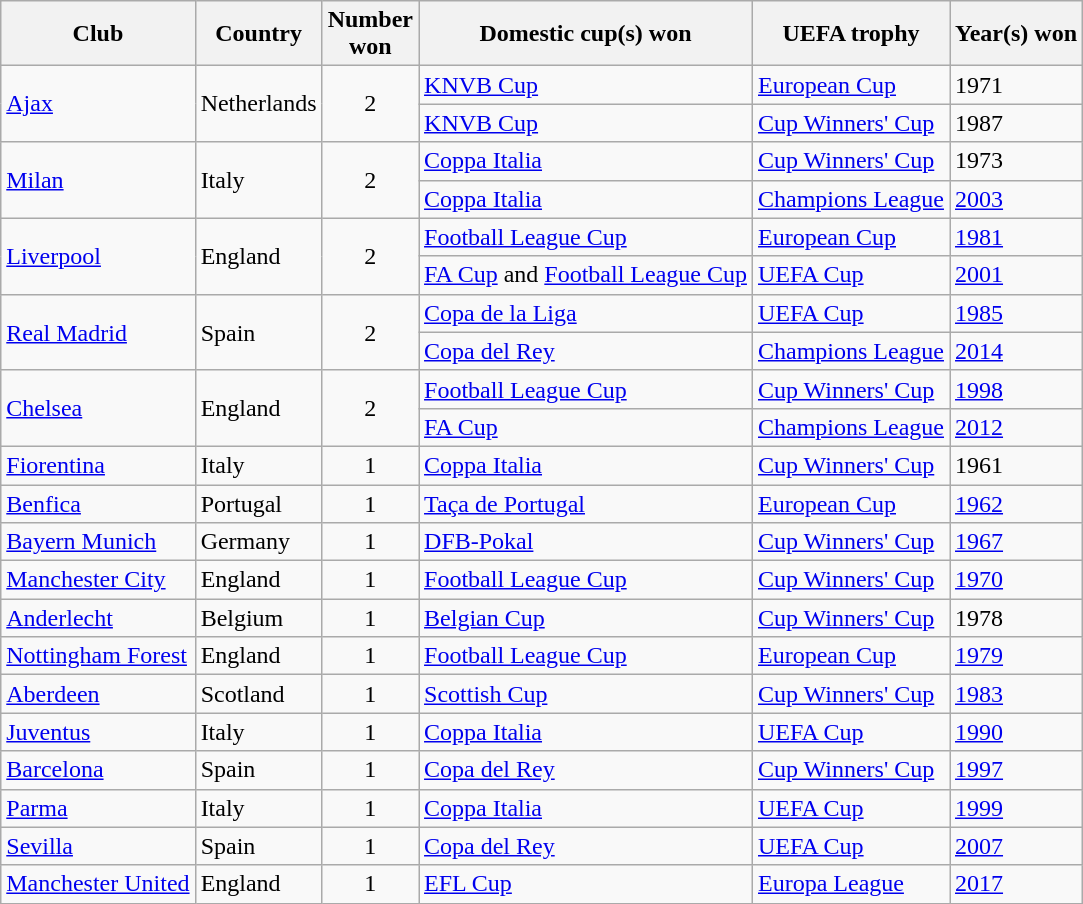<table class="wikitable sortable">
<tr>
<th>Club</th>
<th>Country</th>
<th>Number<br>won</th>
<th>Domestic cup(s) won</th>
<th>UEFA trophy</th>
<th>Year(s) won</th>
</tr>
<tr>
<td rowspan="2"><a href='#'>Ajax</a></td>
<td rowspan="2">Netherlands</td>
<td rowspan="2" style="text-align:center">2</td>
<td><a href='#'>KNVB Cup</a></td>
<td><a href='#'>European Cup</a></td>
<td>1971</td>
</tr>
<tr>
<td><a href='#'>KNVB Cup</a></td>
<td><a href='#'>Cup Winners' Cup</a></td>
<td>1987</td>
</tr>
<tr>
<td rowspan="2"><a href='#'>Milan</a></td>
<td rowspan="2">Italy</td>
<td rowspan="2" style="text-align:center">2</td>
<td><a href='#'>Coppa Italia</a></td>
<td><a href='#'>Cup Winners' Cup</a></td>
<td>1973</td>
</tr>
<tr>
<td><a href='#'>Coppa Italia</a></td>
<td><a href='#'>Champions League</a></td>
<td><a href='#'>2003</a></td>
</tr>
<tr>
<td rowspan="2"><a href='#'>Liverpool</a></td>
<td rowspan="2">England</td>
<td rowspan="2" style="text-align:center">2</td>
<td><a href='#'>Football League Cup</a></td>
<td><a href='#'>European Cup</a></td>
<td><a href='#'>1981</a></td>
</tr>
<tr>
<td><a href='#'>FA Cup</a> and <a href='#'>Football League Cup</a></td>
<td><a href='#'>UEFA Cup</a></td>
<td><a href='#'>2001</a></td>
</tr>
<tr>
<td rowspan="2"><a href='#'>Real Madrid</a></td>
<td rowspan="2">Spain</td>
<td rowspan="2" style="text-align:center">2</td>
<td><a href='#'>Copa de la Liga</a></td>
<td><a href='#'>UEFA Cup</a></td>
<td><a href='#'>1985</a></td>
</tr>
<tr>
<td><a href='#'>Copa del Rey</a></td>
<td><a href='#'>Champions League</a></td>
<td><a href='#'>2014</a></td>
</tr>
<tr>
<td rowspan="2"><a href='#'>Chelsea</a></td>
<td rowspan="2">England</td>
<td rowspan="2" style="text-align:center">2</td>
<td><a href='#'>Football League Cup</a></td>
<td><a href='#'>Cup Winners' Cup</a></td>
<td><a href='#'>1998</a></td>
</tr>
<tr>
<td><a href='#'>FA Cup</a></td>
<td><a href='#'>Champions League</a></td>
<td><a href='#'>2012</a></td>
</tr>
<tr>
<td><a href='#'>Fiorentina</a></td>
<td>Italy</td>
<td style="text-align:center">1</td>
<td><a href='#'>Coppa Italia</a></td>
<td><a href='#'>Cup Winners' Cup</a></td>
<td>1961</td>
</tr>
<tr>
<td><a href='#'>Benfica</a></td>
<td>Portugal</td>
<td style="text-align:center">1</td>
<td><a href='#'>Taça de Portugal</a></td>
<td><a href='#'>European Cup</a></td>
<td><a href='#'>1962</a></td>
</tr>
<tr>
<td><a href='#'>Bayern Munich</a></td>
<td>Germany</td>
<td style="text-align:center">1</td>
<td><a href='#'>DFB-Pokal</a></td>
<td><a href='#'>Cup Winners' Cup</a></td>
<td><a href='#'>1967</a></td>
</tr>
<tr>
<td><a href='#'>Manchester City</a></td>
<td>England</td>
<td style="text-align:center">1</td>
<td><a href='#'>Football League Cup</a></td>
<td><a href='#'>Cup Winners' Cup</a></td>
<td><a href='#'>1970</a></td>
</tr>
<tr>
<td><a href='#'>Anderlecht</a></td>
<td>Belgium</td>
<td style="text-align:center">1</td>
<td><a href='#'>Belgian Cup</a></td>
<td><a href='#'>Cup Winners' Cup</a></td>
<td>1978</td>
</tr>
<tr>
<td><a href='#'>Nottingham Forest</a></td>
<td>England</td>
<td style="text-align:center">1</td>
<td><a href='#'>Football League Cup</a></td>
<td><a href='#'>European Cup</a></td>
<td><a href='#'>1979</a></td>
</tr>
<tr>
<td><a href='#'>Aberdeen</a></td>
<td>Scotland</td>
<td style="text-align:center">1</td>
<td><a href='#'>Scottish Cup</a></td>
<td><a href='#'>Cup Winners' Cup</a></td>
<td><a href='#'>1983</a></td>
</tr>
<tr>
<td><a href='#'>Juventus</a></td>
<td>Italy</td>
<td style="text-align:center">1</td>
<td><a href='#'>Coppa Italia</a></td>
<td><a href='#'>UEFA Cup</a></td>
<td><a href='#'>1990</a></td>
</tr>
<tr>
<td><a href='#'>Barcelona</a></td>
<td>Spain</td>
<td style="text-align:center">1</td>
<td><a href='#'>Copa del Rey</a></td>
<td><a href='#'>Cup Winners' Cup</a></td>
<td><a href='#'>1997</a></td>
</tr>
<tr>
<td><a href='#'>Parma</a></td>
<td>Italy</td>
<td style="text-align:center">1</td>
<td><a href='#'>Coppa Italia</a></td>
<td><a href='#'>UEFA Cup</a></td>
<td><a href='#'>1999</a></td>
</tr>
<tr>
<td><a href='#'>Sevilla</a></td>
<td>Spain</td>
<td style="text-align:center">1</td>
<td><a href='#'>Copa del Rey</a></td>
<td><a href='#'>UEFA Cup</a></td>
<td><a href='#'>2007</a></td>
</tr>
<tr>
<td><a href='#'>Manchester United</a></td>
<td>England</td>
<td style="text-align:center">1</td>
<td><a href='#'>EFL Cup</a></td>
<td><a href='#'>Europa League</a></td>
<td><a href='#'>2017</a></td>
</tr>
</table>
